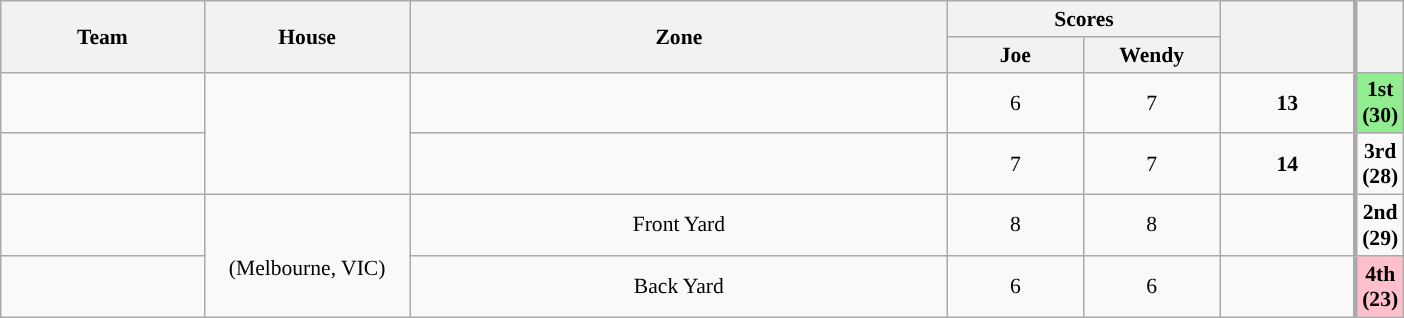<table class="wikitable plainrowheaders" style="text-align:center; font-size:90%; width:65em;">
<tr>
<th rowspan="2">Team</th>
<th rowspan="2">House</th>
<th rowspan="2" style="width:40%;">Zone</th>
<th colspan="2" style="width:30%;">Scores</th>
<th rowspan="2" style="width:15%;"></th>
<th rowspan="2" style="width:15%; border-left:3px solid #aaa;"></th>
</tr>
<tr>
<th style="width:10%;">Joe</th>
<th style="width:10%;">Wendy</th>
</tr>
<tr>
<td style="width:15%;"></td>
<td rowspan=2 style="width:15%;"><br></td>
<td></td>
<td>6</td>
<td>7</td>
<td><strong>13</strong></td>
<td style="border-left:3px solid #aaa;" bgcolor="lightgreen"><strong>1st (30)</strong></td>
</tr>
<tr>
<td style="width:15%;"></td>
<td></td>
<td>7</td>
<td>7</td>
<td><strong>14</strong></td>
<td style="border-left:3px solid #aaa;"><strong>3rd (28)</strong></td>
</tr>
<tr>
<td style="width:15%;"></td>
<td rowspan=2 style="width:15%;"><br>(Melbourne, VIC)</td>
<td>Front Yard</td>
<td>8</td>
<td>8</td>
<td></td>
<td style="border-left:3px solid #aaa;"><strong>2nd (29)</strong></td>
</tr>
<tr>
<td style="width:15%;"></td>
<td>Back Yard</td>
<td>6</td>
<td>6</td>
<td></td>
<td style="border-left:3px solid #aaa;" bgcolor="pink"><strong>4th (23)</strong></td>
</tr>
</table>
